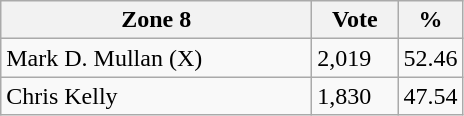<table class="wikitable">
<tr>
<th width="200px">Zone 8</th>
<th width="50px">Vote</th>
<th width="30px">%</th>
</tr>
<tr>
<td>Mark D. Mullan (X)</td>
<td>2,019</td>
<td>52.46</td>
</tr>
<tr>
<td>Chris Kelly</td>
<td>1,830</td>
<td>47.54</td>
</tr>
</table>
